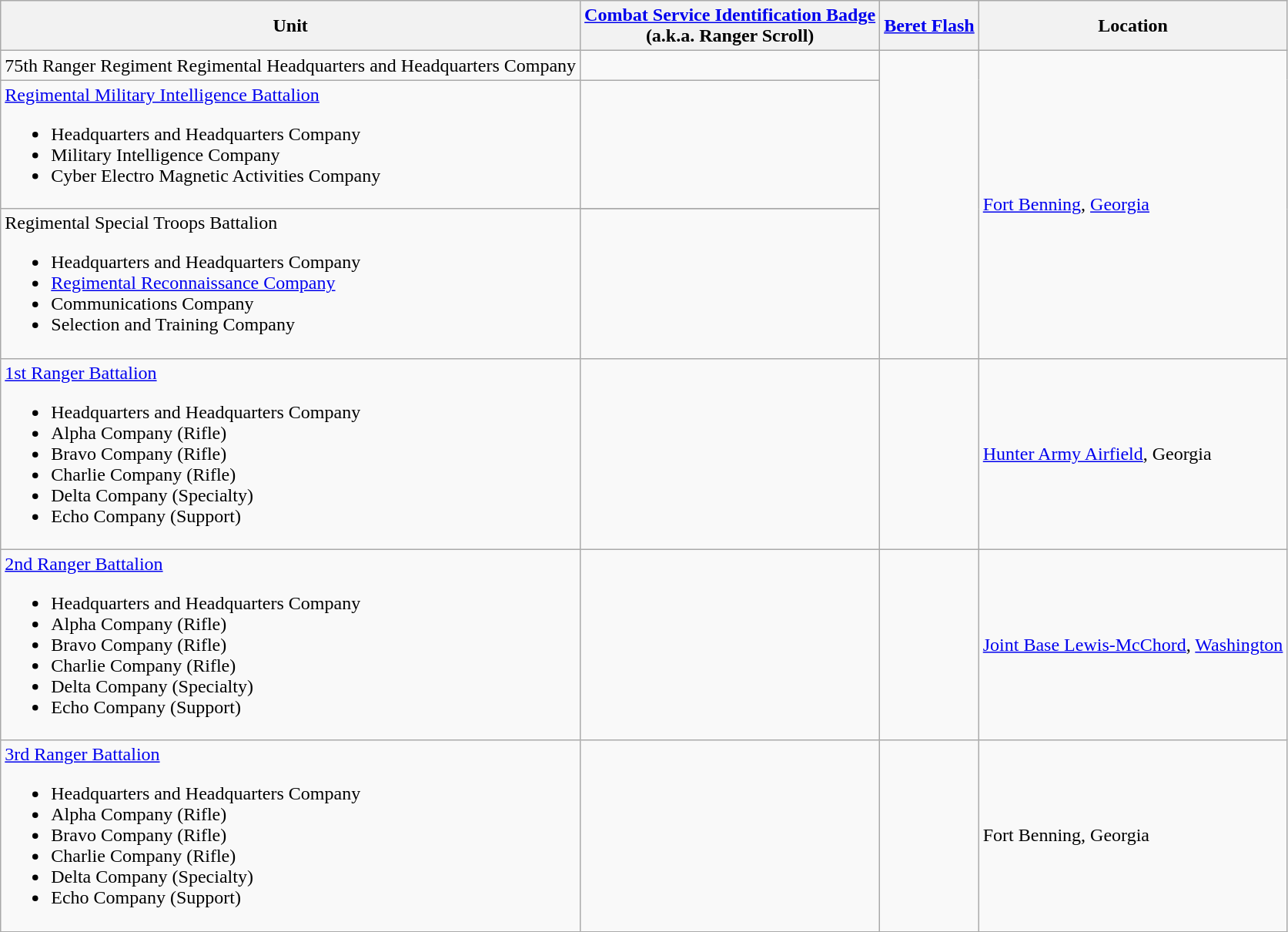<table class="wikitable">
<tr>
<th>Unit</th>
<th><a href='#'>Combat Service Identification Badge</a><br>(a.k.a. Ranger Scroll)</th>
<th><a href='#'>Beret Flash</a></th>
<th>Location</th>
</tr>
<tr>
<td>75th Ranger Regiment Regimental Headquarters and Headquarters Company</td>
<td></td>
<td rowspan=4></td>
<td rowspan=4><a href='#'>Fort Benning</a>, <a href='#'>Georgia</a></td>
</tr>
<tr>
<td><a href='#'>Regimental Military Intelligence Battalion</a><br><ul><li>Headquarters and Headquarters Company</li><li>Military Intelligence Company</li><li>Cyber Electro Magnetic Activities Company</li></ul></td>
<td></td>
</tr>
<tr>
<td rowspan=2>Regimental Special Troops Battalion<br><ul><li>Headquarters and Headquarters Company</li><li><a href='#'>Regimental Reconnaissance Company</a></li><li>Communications Company</li><li>Selection and Training Company</li></ul></td>
</tr>
<tr>
<td></td>
</tr>
<tr>
<td><a href='#'>1st Ranger Battalion</a><br><ul><li>Headquarters and Headquarters Company</li><li>Alpha Company (Rifle)</li><li>Bravo Company (Rifle)</li><li>Charlie Company (Rifle)</li><li>Delta Company (Specialty)</li><li>Echo Company (Support)</li></ul></td>
<td></td>
<td></td>
<td><a href='#'>Hunter Army Airfield</a>, Georgia</td>
</tr>
<tr>
<td><a href='#'>2nd Ranger Battalion</a><br><ul><li>Headquarters and Headquarters Company</li><li>Alpha Company (Rifle)</li><li>Bravo Company (Rifle)</li><li>Charlie Company (Rifle)</li><li>Delta Company (Specialty)</li><li>Echo Company (Support)</li></ul></td>
<td></td>
<td></td>
<td><a href='#'>Joint Base Lewis-McChord</a>, <a href='#'>Washington</a></td>
</tr>
<tr>
<td><a href='#'>3rd Ranger Battalion</a><br><ul><li>Headquarters and Headquarters Company</li><li>Alpha Company (Rifle)</li><li>Bravo Company (Rifle)</li><li>Charlie Company (Rifle)</li><li>Delta Company (Specialty)</li><li>Echo Company (Support)</li></ul></td>
<td></td>
<td></td>
<td>Fort Benning, Georgia</td>
</tr>
</table>
